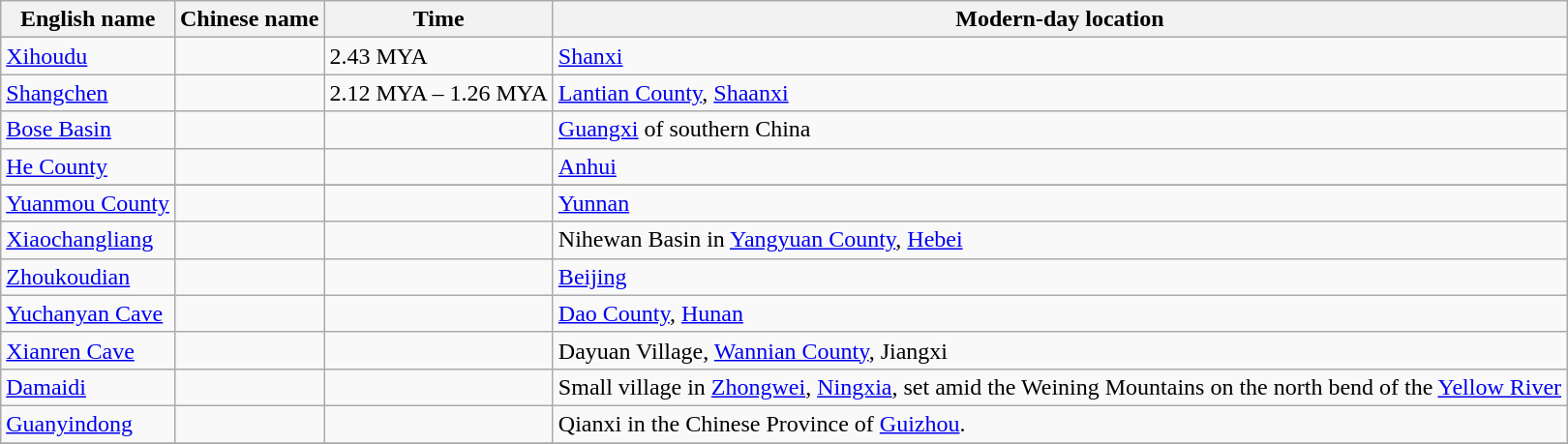<table class="wikitable">
<tr align="center">
<th>English name</th>
<th>Chinese name</th>
<th>Time</th>
<th>Modern-day location</th>
</tr>
<tr>
<td><a href='#'>Xihoudu</a></td>
<td></td>
<td>2.43 MYA</td>
<td><a href='#'>Shanxi</a></td>
</tr>
<tr>
<td><a href='#'>Shangchen</a></td>
<td></td>
<td>2.12 MYA – 1.26 MYA</td>
<td><a href='#'>Lantian County</a>, <a href='#'>Shaanxi</a></td>
</tr>
<tr>
<td><a href='#'>Bose Basin</a></td>
<td></td>
<td></td>
<td><a href='#'>Guangxi</a> of southern China</td>
</tr>
<tr>
<td><a href='#'>He County</a></td>
<td></td>
<td></td>
<td><a href='#'>Anhui</a></td>
</tr>
<tr>
</tr>
<tr>
<td><a href='#'>Yuanmou County</a></td>
<td></td>
<td></td>
<td><a href='#'>Yunnan</a></td>
</tr>
<tr>
<td><a href='#'>Xiaochangliang</a></td>
<td></td>
<td></td>
<td>Nihewan Basin in <a href='#'>Yangyuan County</a>, <a href='#'>Hebei</a></td>
</tr>
<tr>
<td><a href='#'>Zhoukoudian</a></td>
<td></td>
<td></td>
<td><a href='#'>Beijing</a></td>
</tr>
<tr>
<td><a href='#'>Yuchanyan Cave</a></td>
<td></td>
<td></td>
<td><a href='#'>Dao County</a>, <a href='#'>Hunan</a></td>
</tr>
<tr>
<td><a href='#'>Xianren Cave</a></td>
<td></td>
<td></td>
<td>Dayuan Village, <a href='#'>Wannian County</a>, Jiangxi</td>
</tr>
<tr>
<td><a href='#'>Damaidi</a></td>
<td></td>
<td></td>
<td>Small village in <a href='#'>Zhongwei</a>, <a href='#'>Ningxia</a>, set amid the Weining Mountains on the north bend of the <a href='#'>Yellow River</a></td>
</tr>
<tr>
<td><a href='#'>Guanyindong</a></td>
<td></td>
<td></td>
<td>Qianxi in the Chinese Province of <a href='#'>Guizhou</a>.</td>
</tr>
<tr>
</tr>
</table>
